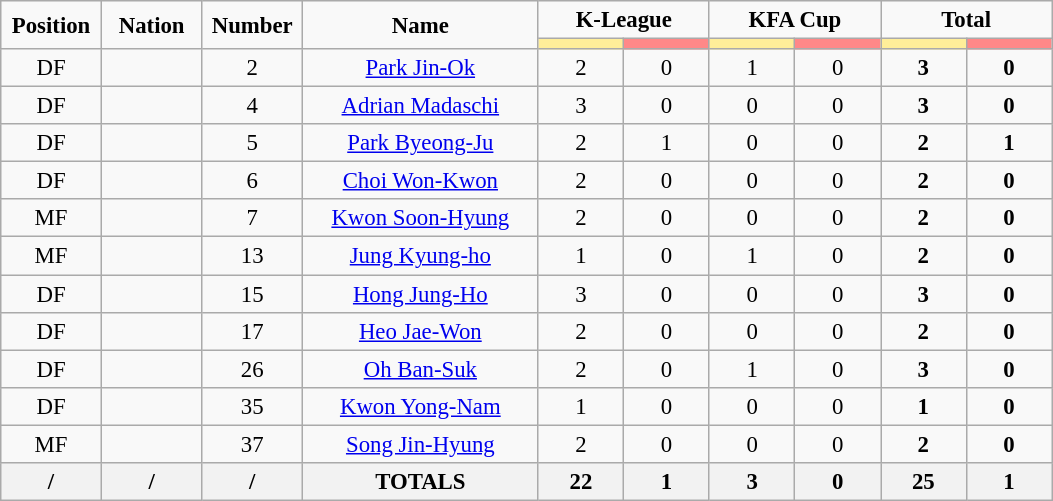<table class="wikitable" style="font-size: 95%; text-align: center;">
<tr>
<td rowspan="2" width="60" align="center"><strong>Position</strong></td>
<td rowspan="2" width="60" align="center"><strong>Nation</strong></td>
<td rowspan="2" width="60" align="center"><strong>Number</strong></td>
<td rowspan="2" width="150" align="center"><strong>Name</strong></td>
<td colspan="2" width="100" align="center"><strong>K-League</strong></td>
<td colspan="2" width="100" align="center"><strong>KFA Cup</strong></td>
<td colspan="2" width="100" align="center"><strong>Total</strong></td>
</tr>
<tr>
<th width="50" style="background: #FFEE99"></th>
<th width="50" style="background: #FF8888"></th>
<th width="50" style="background: #FFEE99"></th>
<th width="50" style="background: #FF8888"></th>
<th width="50" style="background: #FFEE99"></th>
<th width="50" style="background: #FF8888"></th>
</tr>
<tr>
<td>DF</td>
<td></td>
<td>2</td>
<td><a href='#'>Park Jin-Ok</a></td>
<td>2</td>
<td>0</td>
<td>1</td>
<td>0</td>
<td><strong>3</strong></td>
<td><strong>0</strong></td>
</tr>
<tr>
<td>DF</td>
<td></td>
<td>4</td>
<td><a href='#'>Adrian Madaschi</a></td>
<td>3</td>
<td>0</td>
<td>0</td>
<td>0</td>
<td><strong>3</strong></td>
<td><strong>0</strong></td>
</tr>
<tr>
<td>DF</td>
<td></td>
<td>5</td>
<td><a href='#'>Park Byeong-Ju</a></td>
<td>2</td>
<td>1</td>
<td>0</td>
<td>0</td>
<td><strong>2</strong></td>
<td><strong>1</strong></td>
</tr>
<tr>
<td>DF</td>
<td></td>
<td>6</td>
<td><a href='#'>Choi Won-Kwon</a></td>
<td>2</td>
<td>0</td>
<td>0</td>
<td>0</td>
<td><strong>2</strong></td>
<td><strong>0</strong></td>
</tr>
<tr>
<td>MF</td>
<td></td>
<td>7</td>
<td><a href='#'>Kwon Soon-Hyung</a></td>
<td>2</td>
<td>0</td>
<td>0</td>
<td>0</td>
<td><strong>2</strong></td>
<td><strong>0</strong></td>
</tr>
<tr>
<td>MF</td>
<td></td>
<td>13</td>
<td><a href='#'>Jung Kyung-ho</a></td>
<td>1</td>
<td>0</td>
<td>1</td>
<td>0</td>
<td><strong>2</strong></td>
<td><strong>0</strong></td>
</tr>
<tr>
<td>DF</td>
<td></td>
<td>15</td>
<td><a href='#'>Hong Jung-Ho</a></td>
<td>3</td>
<td>0</td>
<td>0</td>
<td>0</td>
<td><strong>3</strong></td>
<td><strong>0</strong></td>
</tr>
<tr>
<td>DF</td>
<td></td>
<td>17</td>
<td><a href='#'>Heo Jae-Won</a></td>
<td>2</td>
<td>0</td>
<td>0</td>
<td>0</td>
<td><strong>2</strong></td>
<td><strong>0</strong></td>
</tr>
<tr>
<td>DF</td>
<td></td>
<td>26</td>
<td><a href='#'>Oh Ban-Suk</a></td>
<td>2</td>
<td>0</td>
<td>1</td>
<td>0</td>
<td><strong>3</strong></td>
<td><strong>0</strong></td>
</tr>
<tr>
<td>DF</td>
<td></td>
<td>35</td>
<td><a href='#'>Kwon Yong-Nam</a></td>
<td>1</td>
<td>0</td>
<td>0</td>
<td>0</td>
<td><strong>1</strong></td>
<td><strong>0</strong></td>
</tr>
<tr>
<td>MF</td>
<td></td>
<td>37</td>
<td><a href='#'>Song Jin-Hyung</a></td>
<td>2</td>
<td>0</td>
<td>0</td>
<td>0</td>
<td><strong>2</strong></td>
<td><strong>0</strong></td>
</tr>
<tr>
<th>/</th>
<th>/</th>
<th>/</th>
<th>TOTALS</th>
<th>22</th>
<th>1</th>
<th>3</th>
<th>0</th>
<th>25</th>
<th>1</th>
</tr>
</table>
